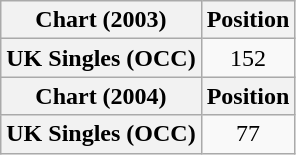<table class="wikitable plainrowheaders" style="text-align:center">
<tr>
<th>Chart (2003)</th>
<th>Position</th>
</tr>
<tr>
<th scope="row">UK Singles (OCC)</th>
<td>152</td>
</tr>
<tr>
<th>Chart (2004)</th>
<th>Position</th>
</tr>
<tr>
<th scope="row">UK Singles (OCC)</th>
<td>77</td>
</tr>
</table>
